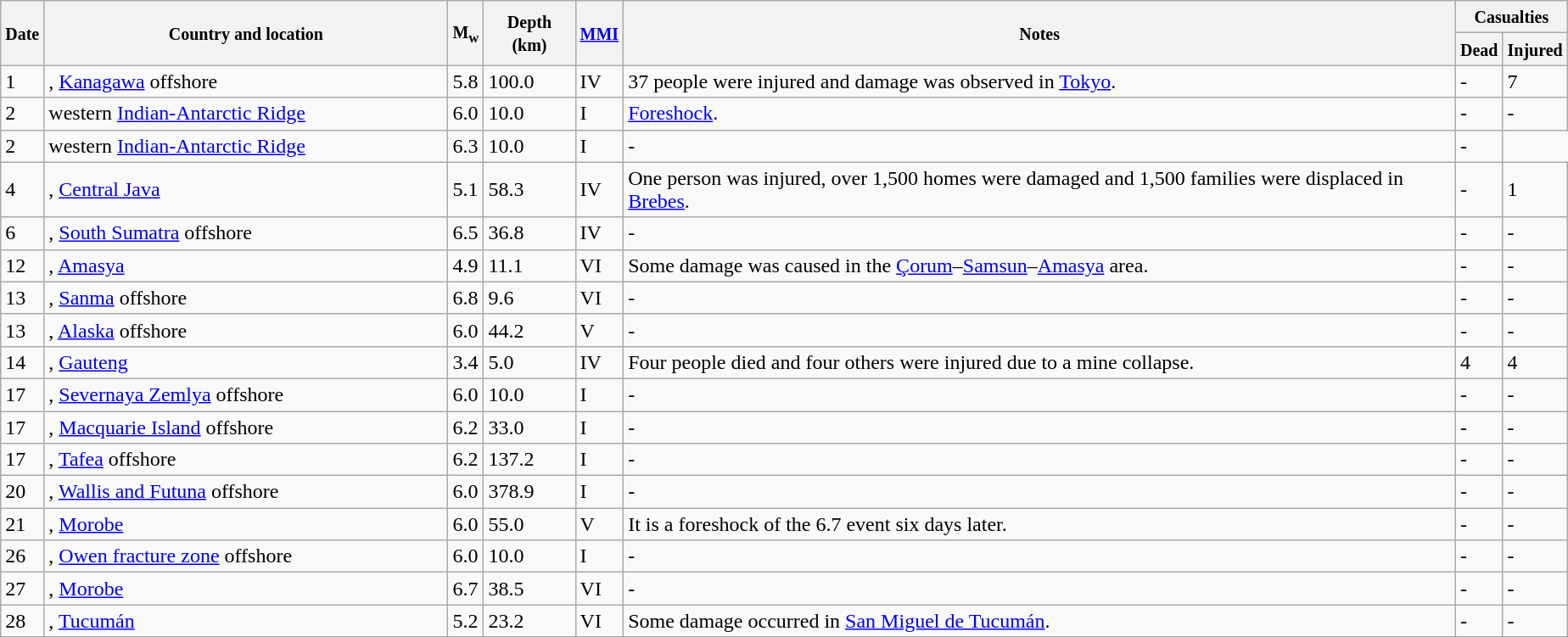<table class="wikitable sortable" style="border:1px black; margin-left:1em;">
<tr>
<th rowspan="2"><small>Date</small></th>
<th rowspan="2" style="width: 310px"><small>Country and location</small></th>
<th rowspan="2"><small>M<sub>w</sub></small></th>
<th rowspan="2"><small>Depth (km)</small></th>
<th rowspan="2"><small><a href='#'>MMI</a></small></th>
<th rowspan="2" class="unsortable"><small>Notes</small></th>
<th colspan="2"><small>Casualties</small></th>
</tr>
<tr>
<th><small>Dead</small></th>
<th><small>Injured</small></th>
</tr>
<tr>
<td>1</td>
<td>, <a href='#'>Kanagawa</a> offshore</td>
<td>5.8</td>
<td>100.0</td>
<td>IV</td>
<td>37 people were injured and damage was observed in <a href='#'>Tokyo</a>.</td>
<td>-</td>
<td>7</td>
</tr>
<tr>
<td>2</td>
<td>western <a href='#'>Indian-Antarctic Ridge</a></td>
<td>6.0</td>
<td>10.0</td>
<td>I</td>
<td><a href='#'>Foreshock</a>.</td>
<td>-</td>
<td>-</td>
</tr>
<tr>
<td>2</td>
<td>western <a href='#'>Indian-Antarctic Ridge</a></td>
<td>6.3</td>
<td>10.0</td>
<td>I</td>
<td>-</td>
<td>-</td>
</tr>
<tr>
<td>4</td>
<td>, <a href='#'>Central Java</a></td>
<td>5.1</td>
<td>58.3</td>
<td>IV</td>
<td>One person was injured, over 1,500 homes were damaged and 1,500 families were displaced in <a href='#'>Brebes</a>.</td>
<td>-</td>
<td>1</td>
</tr>
<tr>
<td>6</td>
<td>, <a href='#'>South Sumatra</a> offshore</td>
<td>6.5</td>
<td>36.8</td>
<td>IV</td>
<td>-</td>
<td>-</td>
<td>-</td>
</tr>
<tr>
<td>12</td>
<td>, <a href='#'>Amasya</a></td>
<td>4.9</td>
<td>11.1</td>
<td>VI</td>
<td>Some damage was caused in the <a href='#'>Çorum</a>–<a href='#'>Samsun</a>–<a href='#'>Amasya</a> area.</td>
<td>-</td>
<td>-</td>
</tr>
<tr>
<td>13</td>
<td>, <a href='#'>Sanma</a> offshore</td>
<td>6.8</td>
<td>9.6</td>
<td>VI</td>
<td>-</td>
<td>-</td>
<td>-</td>
</tr>
<tr>
<td>13</td>
<td>, <a href='#'>Alaska</a> offshore</td>
<td>6.0</td>
<td>44.2</td>
<td>V</td>
<td>-</td>
<td>-</td>
<td>-</td>
</tr>
<tr>
<td>14</td>
<td>, <a href='#'>Gauteng</a></td>
<td>3.4</td>
<td>5.0</td>
<td>IV</td>
<td>Four people died and four others were injured due to a mine collapse.</td>
<td>4</td>
<td>4</td>
</tr>
<tr>
<td>17</td>
<td>, <a href='#'>Severnaya Zemlya</a> offshore</td>
<td>6.0</td>
<td>10.0</td>
<td>I</td>
<td>-</td>
<td>-</td>
<td>-</td>
</tr>
<tr>
<td>17</td>
<td>, <a href='#'>Macquarie Island</a> offshore</td>
<td>6.2</td>
<td>33.0</td>
<td>I</td>
<td>-</td>
<td>-</td>
<td>-</td>
</tr>
<tr>
<td>17</td>
<td>, <a href='#'>Tafea</a> offshore</td>
<td>6.2</td>
<td>137.2</td>
<td>I</td>
<td>-</td>
<td>-</td>
<td>-</td>
</tr>
<tr>
<td>20</td>
<td>, <a href='#'>Wallis and Futuna</a> offshore</td>
<td>6.0</td>
<td>378.9</td>
<td>I</td>
<td>-</td>
<td>-</td>
<td>-</td>
</tr>
<tr>
<td>21</td>
<td>, <a href='#'>Morobe</a></td>
<td>6.0</td>
<td>55.0</td>
<td>V</td>
<td>It is a foreshock of the 6.7 event six days later.</td>
<td>-</td>
<td>-</td>
</tr>
<tr>
<td>26</td>
<td>, <a href='#'>Owen fracture zone</a> offshore</td>
<td>6.0</td>
<td>10.0</td>
<td>I</td>
<td>-</td>
<td>-</td>
<td>-</td>
</tr>
<tr>
<td>27</td>
<td>, <a href='#'>Morobe</a></td>
<td>6.7</td>
<td>38.5</td>
<td>VI</td>
<td>-</td>
<td>-</td>
<td>-</td>
</tr>
<tr>
<td>28</td>
<td>, <a href='#'>Tucumán</a></td>
<td>5.2</td>
<td>23.2</td>
<td>VI</td>
<td>Some damage occurred in <a href='#'>San Miguel de Tucumán</a>.</td>
<td>-</td>
<td>-</td>
</tr>
<tr>
</tr>
</table>
